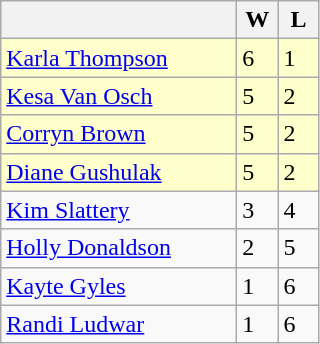<table class=wikitable>
<tr>
<th width=150></th>
<th width=20>W</th>
<th width=20>L</th>
</tr>
<tr bgcolor=#ffffcc>
<td><a href='#'>Karla Thompson</a></td>
<td>6</td>
<td>1</td>
</tr>
<tr bgcolor=#ffffcc>
<td><a href='#'>Kesa Van Osch</a></td>
<td>5</td>
<td>2</td>
</tr>
<tr bgcolor=#ffffcc>
<td><a href='#'>Corryn Brown</a></td>
<td>5</td>
<td>2</td>
</tr>
<tr bgcolor=#ffffcc>
<td><a href='#'>Diane Gushulak</a></td>
<td>5</td>
<td>2</td>
</tr>
<tr>
<td><a href='#'>Kim Slattery</a></td>
<td>3</td>
<td>4</td>
</tr>
<tr>
<td><a href='#'>Holly Donaldson</a></td>
<td>2</td>
<td>5</td>
</tr>
<tr>
<td><a href='#'>Kayte Gyles</a></td>
<td>1</td>
<td>6</td>
</tr>
<tr>
<td><a href='#'>Randi Ludwar</a></td>
<td>1</td>
<td>6</td>
</tr>
</table>
